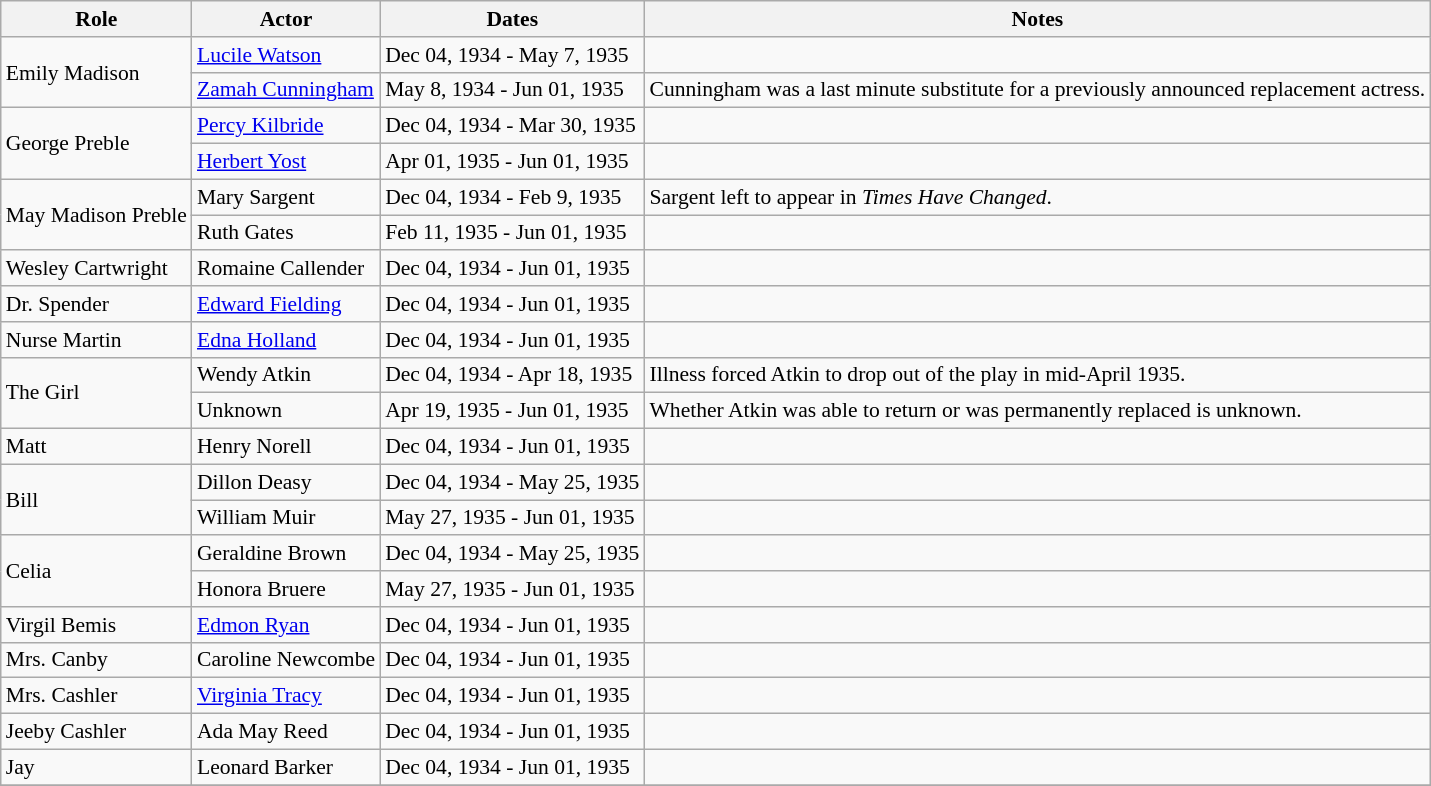<table class="wikitable sortable plainrowheaders" style="font-size: 90%">
<tr>
<th scope="col">Role</th>
<th scope="col">Actor</th>
<th scope="col">Dates</th>
<th scope="col">Notes</th>
</tr>
<tr>
<td rowspan=2>Emily Madison</td>
<td><a href='#'>Lucile Watson</a></td>
<td>Dec 04, 1934 - May 7, 1935</td>
<td></td>
</tr>
<tr>
<td><a href='#'>Zamah Cunningham</a></td>
<td>May 8, 1934 - Jun 01, 1935</td>
<td>Cunningham was a last minute substitute for a previously announced replacement actress.</td>
</tr>
<tr>
<td rowspan=2>George Preble</td>
<td><a href='#'>Percy Kilbride</a></td>
<td>Dec 04, 1934 - Mar 30, 1935</td>
<td></td>
</tr>
<tr>
<td><a href='#'>Herbert Yost</a></td>
<td>Apr 01, 1935 - Jun 01, 1935</td>
<td></td>
</tr>
<tr>
<td rowspan=2>May Madison Preble</td>
<td>Mary Sargent</td>
<td>Dec 04, 1934 - Feb 9, 1935</td>
<td>Sargent left to appear in <em>Times Have Changed</em>.</td>
</tr>
<tr>
<td>Ruth Gates</td>
<td>Feb 11, 1935 - Jun 01, 1935</td>
<td></td>
</tr>
<tr>
<td>Wesley Cartwright</td>
<td>Romaine Callender</td>
<td>Dec 04, 1934 - Jun 01, 1935</td>
<td></td>
</tr>
<tr>
<td>Dr. Spender</td>
<td><a href='#'>Edward Fielding</a></td>
<td>Dec 04, 1934 - Jun 01, 1935</td>
<td></td>
</tr>
<tr>
<td>Nurse Martin</td>
<td><a href='#'>Edna Holland</a></td>
<td>Dec 04, 1934 - Jun 01, 1935</td>
<td></td>
</tr>
<tr>
<td rowspan=2>The Girl</td>
<td>Wendy Atkin</td>
<td>Dec 04, 1934 - Apr 18, 1935</td>
<td>Illness forced Atkin to drop out of the play in mid-April 1935.</td>
</tr>
<tr>
<td>Unknown</td>
<td>Apr 19, 1935 - Jun 01, 1935</td>
<td>Whether Atkin was able to return or was permanently replaced is unknown.</td>
</tr>
<tr>
<td>Matt</td>
<td>Henry Norell</td>
<td>Dec 04, 1934 - Jun 01, 1935</td>
<td></td>
</tr>
<tr>
<td rowspan=2>Bill</td>
<td>Dillon Deasy</td>
<td>Dec 04, 1934 - May 25, 1935</td>
<td></td>
</tr>
<tr>
<td>William Muir</td>
<td>May 27, 1935 - Jun 01, 1935</td>
<td></td>
</tr>
<tr>
<td rowspan=2>Celia</td>
<td>Geraldine Brown</td>
<td>Dec 04, 1934 - May 25, 1935</td>
<td></td>
</tr>
<tr>
<td>Honora Bruere</td>
<td>May 27, 1935 - Jun 01, 1935</td>
<td></td>
</tr>
<tr>
<td>Virgil Bemis</td>
<td><a href='#'>Edmon Ryan</a></td>
<td>Dec 04, 1934 - Jun 01, 1935</td>
<td></td>
</tr>
<tr>
<td>Mrs. Canby</td>
<td>Caroline Newcombe</td>
<td>Dec 04, 1934 - Jun 01, 1935</td>
<td></td>
</tr>
<tr>
<td>Mrs. Cashler</td>
<td><a href='#'>Virginia Tracy</a></td>
<td>Dec 04, 1934 - Jun 01, 1935</td>
<td></td>
</tr>
<tr>
<td>Jeeby Cashler</td>
<td>Ada May Reed</td>
<td>Dec 04, 1934 - Jun 01, 1935</td>
<td></td>
</tr>
<tr>
<td>Jay</td>
<td>Leonard Barker</td>
<td>Dec 04, 1934 - Jun 01, 1935</td>
<td></td>
</tr>
<tr>
</tr>
</table>
